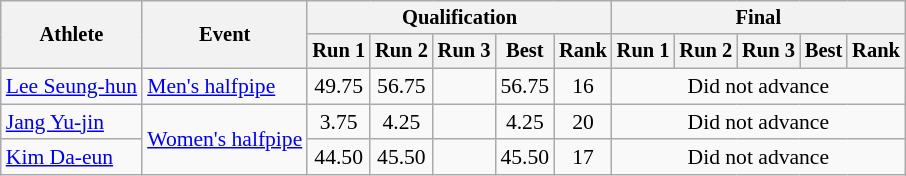<table class=wikitable style=font-size:90%;text-align:center>
<tr style=font-size:95%>
<th rowspan=2>Athlete</th>
<th rowspan=2>Event</th>
<th colspan=5>Qualification</th>
<th colspan=5>Final</th>
</tr>
<tr style=font-size:95%>
<th>Run 1</th>
<th>Run 2</th>
<th>Run 3</th>
<th>Best</th>
<th>Rank</th>
<th>Run 1</th>
<th>Run 2</th>
<th>Run 3</th>
<th>Best</th>
<th>Rank</th>
</tr>
<tr align=center>
<td align=left><a href='#'>Lee Seung-hun</a></td>
<td align=left><a href='#'>Men's halfpipe</a></td>
<td>49.75</td>
<td>56.75</td>
<td></td>
<td>56.75</td>
<td>16</td>
<td colspan=5>Did not advance</td>
</tr>
<tr align=center>
<td align=left><a href='#'>Jang Yu-jin</a></td>
<td align=left rowspan=2><a href='#'>Women's halfpipe</a></td>
<td>3.75</td>
<td>4.25</td>
<td></td>
<td>4.25</td>
<td>20</td>
<td colspan=5>Did not advance</td>
</tr>
<tr align=center>
<td align=left><a href='#'>Kim Da-eun</a></td>
<td>44.50</td>
<td>45.50</td>
<td></td>
<td>45.50</td>
<td>17</td>
<td colspan=5>Did not advance</td>
</tr>
</table>
